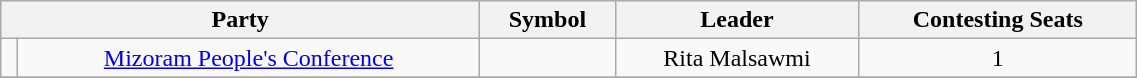<table class="wikitable" width="60%" style="text-align:center">
<tr>
<th colspan="2">Party</th>
<th>Symbol</th>
<th>Leader</th>
<th>Contesting Seats</th>
</tr>
<tr>
<td></td>
<td><a href='#'>Mizoram People's Conference</a></td>
<td></td>
<td>Rita Malsawmi</td>
<td>1</td>
</tr>
<tr>
</tr>
</table>
